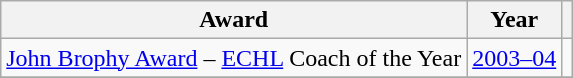<table class="wikitable">
<tr>
<th>Award</th>
<th>Year</th>
<th></th>
</tr>
<tr>
<td><a href='#'>John Brophy Award</a> – <a href='#'>ECHL</a> Coach of the Year</td>
<td><a href='#'>2003–04</a></td>
<td></td>
</tr>
<tr>
</tr>
</table>
